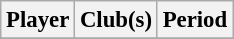<table class="wikitable collapsible collapsed" style="text-align:center;font-size:95%">
<tr>
<th scope="col">Player</th>
<th scope="col" class="unsortable">Club(s)</th>
<th scope="col">Period</th>
</tr>
<tr>
</tr>
</table>
